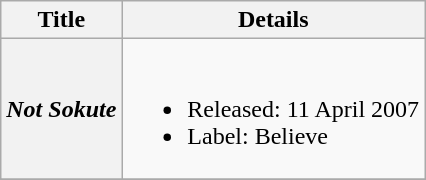<table class="wikitable plainrowheaders">
<tr>
<th>Title</th>
<th>Details</th>
</tr>
<tr>
<th scope="row"><em>Not Sokute</em></th>
<td scope="row"><br><ul><li>Released: 11 April 2007</li><li>Label: Believe</li></ul></td>
</tr>
<tr>
</tr>
</table>
